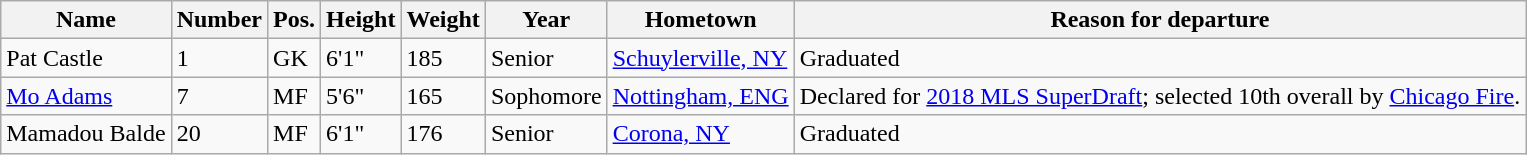<table class="wikitable sortable" border="1">
<tr>
<th>Name</th>
<th>Number</th>
<th>Pos.</th>
<th>Height</th>
<th>Weight</th>
<th>Year</th>
<th>Hometown</th>
<th class="unsortable">Reason for departure</th>
</tr>
<tr>
<td>Pat Castle</td>
<td>1</td>
<td>GK</td>
<td>6'1"</td>
<td>185</td>
<td>Senior</td>
<td><a href='#'>Schuylerville, NY</a></td>
<td>Graduated</td>
</tr>
<tr>
<td><a href='#'>Mo Adams</a></td>
<td>7</td>
<td>MF</td>
<td>5'6"</td>
<td>165</td>
<td>Sophomore</td>
<td><a href='#'>Nottingham, ENG</a></td>
<td>Declared for <a href='#'>2018 MLS SuperDraft</a>; selected 10th overall by <a href='#'>Chicago Fire</a>.</td>
</tr>
<tr>
<td>Mamadou Balde</td>
<td>20</td>
<td>MF</td>
<td>6'1"</td>
<td>176</td>
<td>Senior</td>
<td><a href='#'>Corona, NY</a></td>
<td>Graduated</td>
</tr>
</table>
